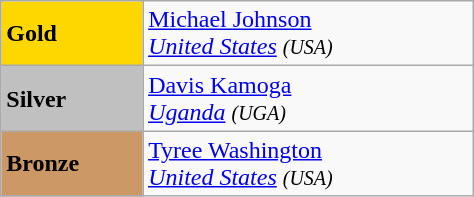<table class="wikitable" width=25%>
<tr>
<td bgcolor="gold"><strong>Gold</strong></td>
<td> <a href='#'>Michael Johnson</a><br><em><a href='#'>United States</a> <small>(USA)</small></em></td>
</tr>
<tr>
<td bgcolor="silver"><strong>Silver</strong></td>
<td> <a href='#'>Davis Kamoga</a><br><em><a href='#'>Uganda</a> <small>(UGA)</small></em></td>
</tr>
<tr>
<td bgcolor="CC9966"><strong>Bronze</strong></td>
<td> <a href='#'>Tyree Washington</a><br><em><a href='#'>United States</a> <small>(USA)</small></em></td>
</tr>
</table>
